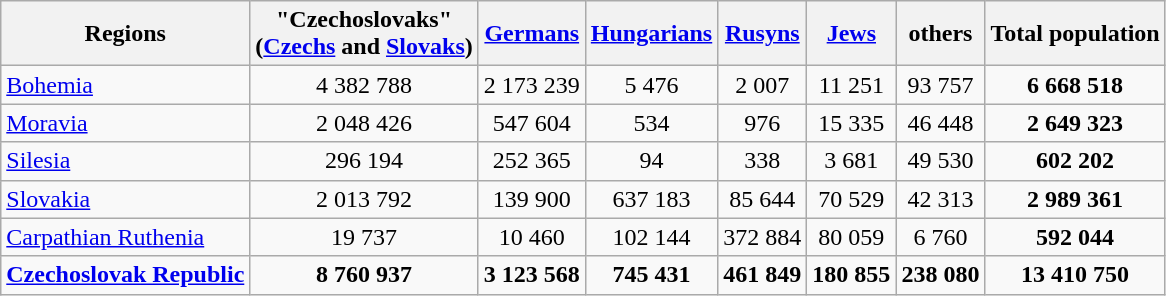<table class="wikitable">
<tr>
<th>Regions</th>
<th>"Czechoslovaks"<br>(<a href='#'>Czechs</a> and <a href='#'>Slovaks</a>)</th>
<th><a href='#'>Germans</a></th>
<th><a href='#'>Hungarians</a></th>
<th><a href='#'>Rusyns</a></th>
<th><a href='#'>Jews</a></th>
<th>others</th>
<th>Total population</th>
</tr>
<tr>
<td><a href='#'>Bohemia</a></td>
<td style="text-align:center;">4 382 788</td>
<td style="text-align:center;">2 173 239</td>
<td style="text-align:center;">5 476</td>
<td style="text-align:center;">2 007</td>
<td style="text-align:center;">11 251</td>
<td style="text-align:center;">93 757</td>
<td style="text-align:center;"><strong>6 668 518</strong></td>
</tr>
<tr>
<td><a href='#'>Moravia</a></td>
<td style="text-align:center;">2 048 426</td>
<td style="text-align:center;">547 604</td>
<td style="text-align:center;">534</td>
<td style="text-align:center;">976</td>
<td style="text-align:center;">15 335</td>
<td style="text-align:center;">46 448</td>
<td style="text-align:center;"><strong>2 649 323</strong></td>
</tr>
<tr>
<td><a href='#'>Silesia</a></td>
<td style="text-align:center;">296 194</td>
<td style="text-align:center;">252 365</td>
<td style="text-align:center;">94</td>
<td style="text-align:center;">338</td>
<td style="text-align:center;">3 681</td>
<td style="text-align:center;">49 530</td>
<td style="text-align:center;"><strong>602 202</strong></td>
</tr>
<tr>
<td><a href='#'>Slovakia</a></td>
<td style="text-align:center;">2 013 792</td>
<td style="text-align:center;">139 900</td>
<td style="text-align:center;">637 183</td>
<td style="text-align:center;">85 644</td>
<td style="text-align:center;">70 529</td>
<td style="text-align:center;">42 313</td>
<td style="text-align:center;"><strong>2 989 361</strong></td>
</tr>
<tr>
<td><a href='#'>Carpathian Ruthenia</a></td>
<td style="text-align:center;">19 737</td>
<td style="text-align:center;">10 460</td>
<td style="text-align:center;">102 144</td>
<td style="text-align:center;">372 884</td>
<td style="text-align:center;">80 059</td>
<td style="text-align:center;">6 760</td>
<td style="text-align:center;"><strong>592 044</strong></td>
</tr>
<tr>
<td><strong><a href='#'>Czechoslovak Republic</a></strong></td>
<td style="text-align:center;"><strong>8 760 937</strong></td>
<td style="text-align:center;"><strong>3 123 568</strong></td>
<td style="text-align:center;"><strong>745 431</strong></td>
<td style="text-align:center;"><strong>461 849</strong></td>
<td style="text-align:center;"><strong>180 855</strong></td>
<td style="text-align:center;"><strong>238 080</strong></td>
<td style="text-align:center;"><strong>13 410 750</strong></td>
</tr>
</table>
